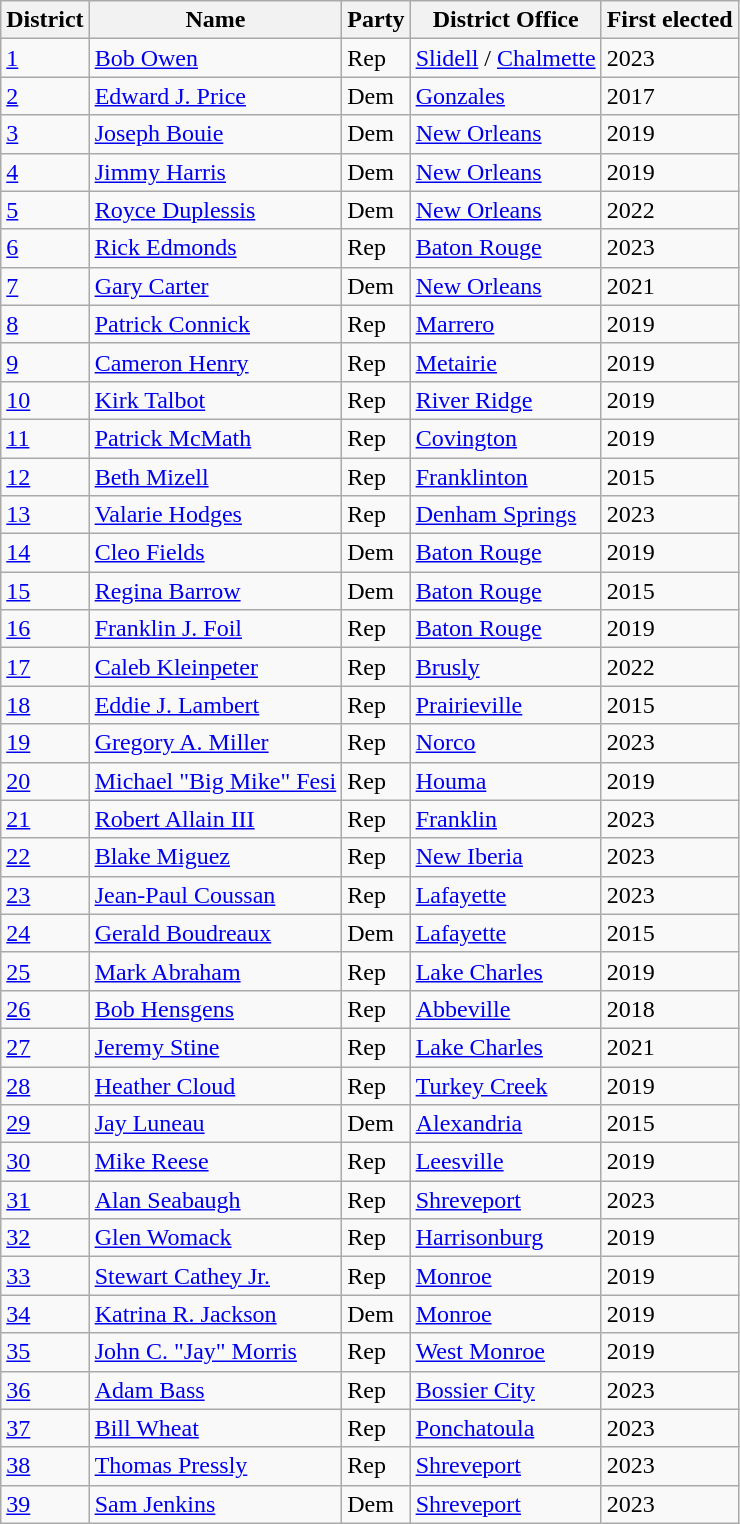<table class="wikitable sortable">
<tr>
<th>District</th>
<th>Name</th>
<th>Party</th>
<th>District Office</th>
<th>First elected</th>
</tr>
<tr>
<td><a href='#'>1</a></td>
<td><a href='#'>Bob Owen</a></td>
<td>Rep</td>
<td><a href='#'>Slidell</a> / <a href='#'>Chalmette</a></td>
<td>2023</td>
</tr>
<tr>
<td><a href='#'>2</a></td>
<td><a href='#'>Edward J. Price</a></td>
<td>Dem</td>
<td><a href='#'>Gonzales</a></td>
<td>2017</td>
</tr>
<tr>
<td><a href='#'>3</a></td>
<td><a href='#'>Joseph Bouie</a></td>
<td>Dem</td>
<td><a href='#'>New Orleans</a></td>
<td>2019</td>
</tr>
<tr>
<td><a href='#'>4</a></td>
<td><a href='#'>Jimmy Harris</a></td>
<td>Dem</td>
<td><a href='#'>New Orleans</a></td>
<td>2019</td>
</tr>
<tr>
<td><a href='#'>5</a></td>
<td><a href='#'>Royce Duplessis</a></td>
<td>Dem</td>
<td><a href='#'>New Orleans</a></td>
<td>2022</td>
</tr>
<tr>
<td><a href='#'>6</a></td>
<td><a href='#'>Rick Edmonds</a></td>
<td>Rep</td>
<td><a href='#'>Baton Rouge</a></td>
<td>2023</td>
</tr>
<tr>
<td><a href='#'>7</a></td>
<td><a href='#'>Gary Carter</a></td>
<td>Dem</td>
<td><a href='#'>New Orleans</a></td>
<td>2021</td>
</tr>
<tr>
<td><a href='#'>8</a></td>
<td><a href='#'>Patrick Connick</a></td>
<td>Rep</td>
<td><a href='#'>Marrero</a></td>
<td>2019</td>
</tr>
<tr>
<td><a href='#'>9</a></td>
<td><a href='#'>Cameron Henry</a></td>
<td>Rep</td>
<td><a href='#'>Metairie</a></td>
<td>2019</td>
</tr>
<tr>
<td><a href='#'>10</a></td>
<td><a href='#'>Kirk Talbot</a></td>
<td>Rep</td>
<td><a href='#'>River Ridge</a></td>
<td>2019</td>
</tr>
<tr>
<td><a href='#'>11</a></td>
<td><a href='#'>Patrick McMath</a></td>
<td>Rep</td>
<td><a href='#'>Covington</a></td>
<td>2019</td>
</tr>
<tr>
<td><a href='#'>12</a></td>
<td><a href='#'>Beth Mizell</a></td>
<td>Rep</td>
<td><a href='#'>Franklinton</a></td>
<td>2015</td>
</tr>
<tr>
<td><a href='#'>13</a></td>
<td><a href='#'>Valarie Hodges</a></td>
<td>Rep</td>
<td><a href='#'>Denham Springs</a></td>
<td>2023</td>
</tr>
<tr>
<td><a href='#'>14</a></td>
<td><a href='#'>Cleo Fields</a></td>
<td>Dem</td>
<td><a href='#'>Baton Rouge</a></td>
<td>2019</td>
</tr>
<tr>
<td><a href='#'>15</a></td>
<td><a href='#'>Regina Barrow</a></td>
<td>Dem</td>
<td><a href='#'>Baton Rouge</a></td>
<td>2015</td>
</tr>
<tr>
<td><a href='#'>16</a></td>
<td><a href='#'>Franklin J. Foil</a></td>
<td>Rep</td>
<td><a href='#'>Baton Rouge</a></td>
<td>2019</td>
</tr>
<tr>
<td><a href='#'>17</a></td>
<td><a href='#'>Caleb Kleinpeter</a></td>
<td>Rep</td>
<td><a href='#'>Brusly</a></td>
<td>2022</td>
</tr>
<tr>
<td><a href='#'>18</a></td>
<td><a href='#'>Eddie J. Lambert</a></td>
<td>Rep</td>
<td><a href='#'>Prairieville</a></td>
<td>2015</td>
</tr>
<tr>
<td><a href='#'>19</a></td>
<td><a href='#'>Gregory A. Miller</a></td>
<td>Rep</td>
<td><a href='#'>Norco</a></td>
<td>2023</td>
</tr>
<tr>
<td><a href='#'>20</a></td>
<td><a href='#'>Michael "Big Mike" Fesi</a></td>
<td>Rep</td>
<td><a href='#'>Houma</a></td>
<td>2019</td>
</tr>
<tr>
<td><a href='#'>21</a></td>
<td><a href='#'>Robert Allain III</a></td>
<td>Rep</td>
<td><a href='#'>Franklin</a></td>
<td>2023</td>
</tr>
<tr>
<td><a href='#'>22</a></td>
<td><a href='#'>Blake Miguez</a></td>
<td>Rep</td>
<td><a href='#'>New Iberia</a></td>
<td>2023</td>
</tr>
<tr>
<td><a href='#'>23</a></td>
<td><a href='#'>Jean-Paul Coussan</a></td>
<td>Rep</td>
<td><a href='#'>Lafayette</a></td>
<td>2023</td>
</tr>
<tr>
<td><a href='#'>24</a></td>
<td><a href='#'>Gerald Boudreaux</a></td>
<td>Dem</td>
<td><a href='#'>Lafayette</a></td>
<td>2015</td>
</tr>
<tr>
<td><a href='#'>25</a></td>
<td><a href='#'>Mark Abraham</a></td>
<td>Rep</td>
<td><a href='#'>Lake Charles</a></td>
<td>2019</td>
</tr>
<tr>
<td><a href='#'>26</a></td>
<td><a href='#'>Bob Hensgens</a></td>
<td>Rep</td>
<td><a href='#'>Abbeville</a></td>
<td>2018</td>
</tr>
<tr>
<td><a href='#'>27</a></td>
<td><a href='#'>Jeremy Stine</a></td>
<td>Rep</td>
<td><a href='#'>Lake Charles</a></td>
<td>2021</td>
</tr>
<tr>
<td><a href='#'>28</a></td>
<td><a href='#'>Heather Cloud</a></td>
<td>Rep</td>
<td><a href='#'>Turkey Creek</a></td>
<td>2019</td>
</tr>
<tr>
<td><a href='#'>29</a></td>
<td><a href='#'>Jay Luneau</a></td>
<td>Dem</td>
<td><a href='#'>Alexandria</a></td>
<td>2015</td>
</tr>
<tr>
<td><a href='#'>30</a></td>
<td><a href='#'>Mike Reese</a></td>
<td>Rep</td>
<td><a href='#'>Leesville</a></td>
<td>2019</td>
</tr>
<tr>
<td><a href='#'>31</a></td>
<td><a href='#'>Alan Seabaugh</a></td>
<td>Rep</td>
<td><a href='#'>Shreveport</a></td>
<td>2023</td>
</tr>
<tr>
<td><a href='#'>32</a></td>
<td><a href='#'>Glen Womack</a></td>
<td>Rep</td>
<td><a href='#'>Harrisonburg</a></td>
<td>2019</td>
</tr>
<tr>
<td><a href='#'>33</a></td>
<td><a href='#'>Stewart Cathey Jr.</a></td>
<td>Rep</td>
<td><a href='#'>Monroe</a></td>
<td>2019</td>
</tr>
<tr>
<td><a href='#'>34</a></td>
<td><a href='#'>Katrina R. Jackson</a></td>
<td>Dem</td>
<td><a href='#'>Monroe</a></td>
<td>2019</td>
</tr>
<tr>
<td><a href='#'>35</a></td>
<td><a href='#'>John C. "Jay" Morris</a></td>
<td>Rep</td>
<td><a href='#'>West Monroe</a></td>
<td>2019</td>
</tr>
<tr>
<td><a href='#'>36</a></td>
<td><a href='#'>Adam Bass</a></td>
<td>Rep</td>
<td><a href='#'>Bossier City</a></td>
<td>2023</td>
</tr>
<tr>
<td><a href='#'>37</a></td>
<td><a href='#'>Bill Wheat</a></td>
<td>Rep</td>
<td><a href='#'>Ponchatoula</a></td>
<td>2023</td>
</tr>
<tr>
<td><a href='#'>38</a></td>
<td><a href='#'>Thomas Pressly</a></td>
<td>Rep</td>
<td><a href='#'>Shreveport</a></td>
<td>2023</td>
</tr>
<tr>
<td><a href='#'>39</a></td>
<td><a href='#'>Sam Jenkins</a></td>
<td>Dem</td>
<td><a href='#'>Shreveport</a></td>
<td>2023</td>
</tr>
</table>
